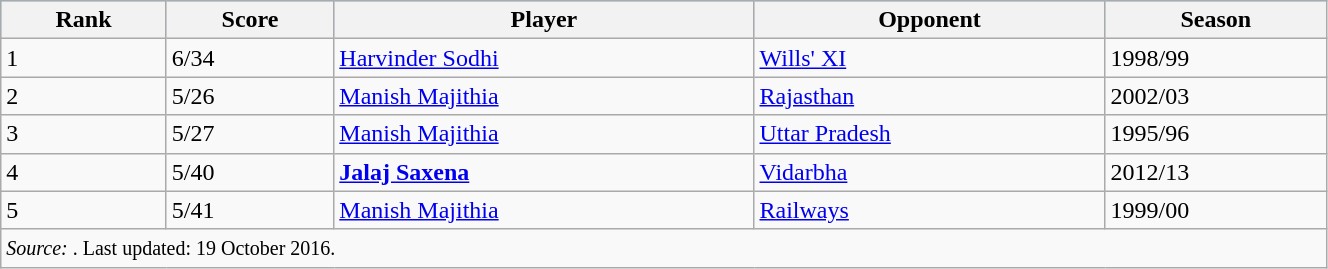<table class="wikitable" width=70%>
<tr bgcolor=#87cefa>
<th>Rank</th>
<th>Score</th>
<th>Player</th>
<th>Opponent</th>
<th>Season</th>
</tr>
<tr>
<td>1</td>
<td>6/34</td>
<td><a href='#'>Harvinder Sodhi</a></td>
<td><a href='#'>Wills' XI</a></td>
<td>1998/99</td>
</tr>
<tr>
<td>2</td>
<td>5/26</td>
<td><a href='#'>Manish Majithia</a></td>
<td><a href='#'>Rajasthan</a></td>
<td>2002/03</td>
</tr>
<tr>
<td>3</td>
<td>5/27</td>
<td><a href='#'>Manish Majithia</a></td>
<td><a href='#'>Uttar Pradesh</a></td>
<td>1995/96</td>
</tr>
<tr>
<td>4</td>
<td>5/40</td>
<td><strong><a href='#'>Jalaj Saxena</a></strong></td>
<td><a href='#'>Vidarbha</a></td>
<td>2012/13</td>
</tr>
<tr>
<td>5</td>
<td>5/41</td>
<td><a href='#'>Manish Majithia</a></td>
<td><a href='#'>Railways</a></td>
<td>1999/00</td>
</tr>
<tr>
<td colspan=5><small><em>Source: </em>. Last updated: 19 October 2016.</small></td>
</tr>
</table>
